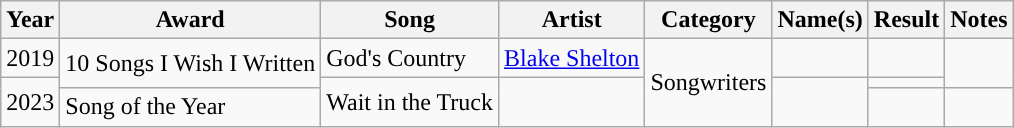<table class="wikitable">
<tr>
<th>Year</th>
<th>Award</th>
<th>Song</th>
<th>Artist</th>
<th>Category</th>
<th>Name(s)</th>
<th>Result</th>
<th>Notes</th>
</tr>
<tr>
<td>2019</td>
<td rowspan="2">10 Songs I Wish I Written</td>
<td>God's Country</td>
<td><a href='#'>Blake Shelton</a></td>
<td rowspan="3">Songwriters</td>
<td></td>
<td></td>
<td rowspan="2"></td>
</tr>
<tr>
<td rowspan="2">2023</td>
<td rowspan="2">Wait in the Truck</td>
<td rowspan="2"></td>
<td rowspan="2"></td>
<td></td>
</tr>
<tr>
<td>Song of the Year</td>
<td></td>
<td></td>
</tr>
</table>
